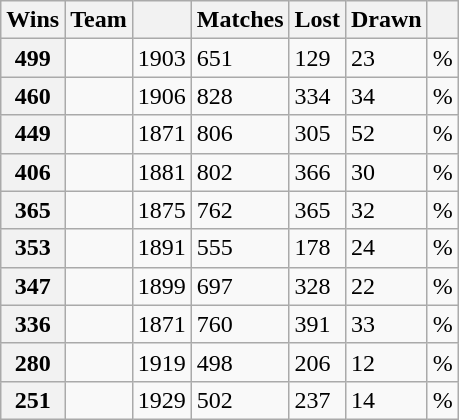<table class="wikitable sortable">
<tr>
<th>Wins</th>
<th align="left">Team</th>
<th></th>
<th>Matches</th>
<th>Lost</th>
<th>Drawn</th>
<th></th>
</tr>
<tr>
<th>499</th>
<td></td>
<td>1903</td>
<td>651</td>
<td>129</td>
<td>23</td>
<td>%</td>
</tr>
<tr>
<th>460</th>
<td></td>
<td>1906</td>
<td>828</td>
<td>334</td>
<td>34</td>
<td>%</td>
</tr>
<tr>
<th>449</th>
<td></td>
<td>1871</td>
<td>806</td>
<td>305</td>
<td>52</td>
<td>%</td>
</tr>
<tr>
<th>406</th>
<td></td>
<td>1881</td>
<td>802</td>
<td>366</td>
<td>30</td>
<td>%</td>
</tr>
<tr>
<th>365</th>
<td></td>
<td>1875</td>
<td>762</td>
<td>365</td>
<td>32</td>
<td>%</td>
</tr>
<tr>
<th>353</th>
<td></td>
<td>1891</td>
<td>555</td>
<td>178</td>
<td>24</td>
<td>%</td>
</tr>
<tr>
<th>347</th>
<td></td>
<td>1899</td>
<td>697</td>
<td>328</td>
<td>22</td>
<td>%</td>
</tr>
<tr>
<th>336</th>
<td></td>
<td>1871</td>
<td>760</td>
<td>391</td>
<td>33</td>
<td>%</td>
</tr>
<tr>
<th>280</th>
<td><em></em></td>
<td>1919</td>
<td>498</td>
<td>206</td>
<td>12</td>
<td>%</td>
</tr>
<tr>
<th>251</th>
<td></td>
<td>1929</td>
<td>502</td>
<td>237</td>
<td>14</td>
<td>%</td>
</tr>
</table>
